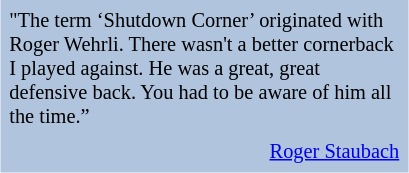<table class="toccolours" style="float: right; margin-left: 1em; margin-right: 2em; font-size: 85%; background:#b0c4de; width:20em;" cellspacing="5">
<tr>
<td style="text-align: left;">"The term ‘Shutdown Corner’ originated with Roger Wehrli. There wasn't a better cornerback I played against. He was a great, great defensive back. You had to be aware of him all the time.”</td>
</tr>
<tr>
<td style="text-align: right;"><a href='#'>Roger Staubach</a></td>
</tr>
</table>
